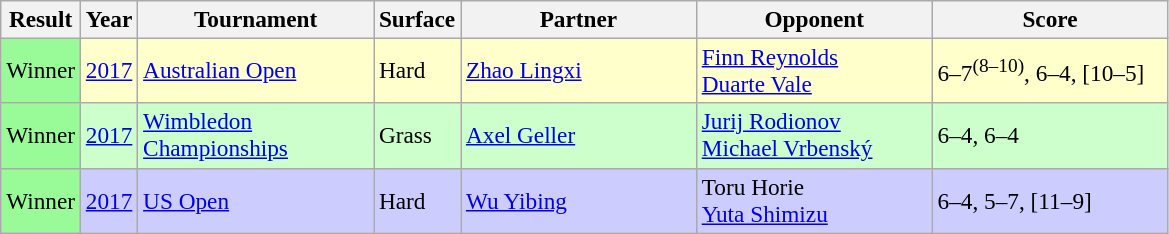<table class="sortable wikitable" style=font-size:97%>
<tr>
<th>Result</th>
<th>Year</th>
<th width=150>Tournament</th>
<th>Surface</th>
<th width=150>Partner</th>
<th width=150>Opponent</th>
<th width=150>Score</th>
</tr>
<tr style="background:#ffc;">
<td style="background:#98fb98;">Winner</td>
<td><a href='#'>2017</a></td>
<td><a href='#'>Australian Open</a></td>
<td>Hard</td>
<td> <a href='#'>Zhao Lingxi</a></td>
<td> <a href='#'>Finn Reynolds</a><br> <a href='#'>Duarte Vale</a></td>
<td>6–7<sup>(8–10)</sup>, 6–4, [10–5]</td>
</tr>
<tr style="background:#CCFFCC;">
<td bgcolor=98fb98>Winner</td>
<td><a href='#'>2017</a></td>
<td><a href='#'>Wimbledon Championships</a></td>
<td>Grass</td>
<td> <a href='#'>Axel Geller</a></td>
<td> <a href='#'>Jurij Rodionov</a> <br>  <a href='#'>Michael Vrbenský</a></td>
<td>6–4, 6–4</td>
</tr>
<tr style="background:#ccccff;">
<td bgcolor=98fb98>Winner</td>
<td><a href='#'>2017</a></td>
<td><a href='#'>US Open</a></td>
<td>Hard</td>
<td> <a href='#'>Wu Yibing</a></td>
<td> Toru Horie <br>  <a href='#'>Yuta Shimizu</a></td>
<td>6–4, 5–7, [11–9]</td>
</tr>
</table>
